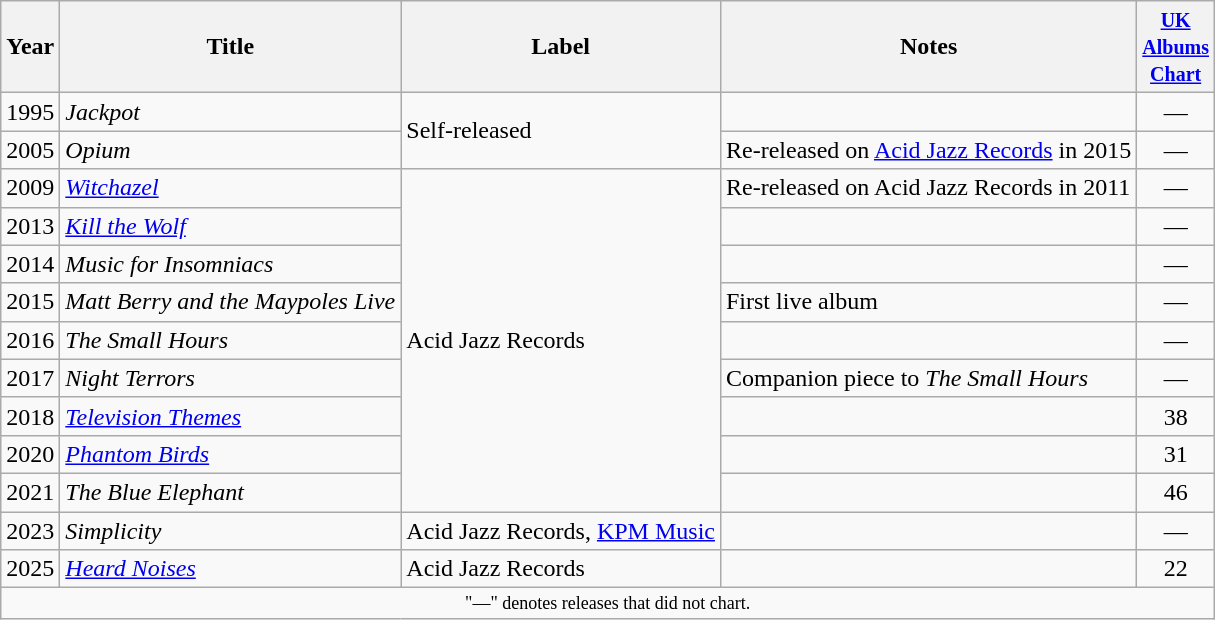<table class="wikitable">
<tr>
<th>Year</th>
<th>Title</th>
<th>Label</th>
<th>Notes</th>
<th style="width:35px;"><small><a href='#'>UK Albums Chart</a></small><br></th>
</tr>
<tr>
<td>1995</td>
<td><em>Jackpot</em></td>
<td rowspan="2">Self-released</td>
<td></td>
<td align=center>—</td>
</tr>
<tr>
<td>2005</td>
<td><em>Opium</em></td>
<td>Re-released on <a href='#'>Acid Jazz Records</a> in 2015</td>
<td align=center>—</td>
</tr>
<tr>
<td>2009</td>
<td><em><a href='#'>Witchazel</a></em></td>
<td rowspan="9">Acid Jazz Records</td>
<td>Re-released on Acid Jazz Records in 2011</td>
<td align=center>—</td>
</tr>
<tr>
<td>2013</td>
<td><em><a href='#'>Kill the Wolf</a></em></td>
<td></td>
<td align=center>—</td>
</tr>
<tr>
<td>2014</td>
<td><em>Music for Insomniacs</em></td>
<td></td>
<td align=center>—</td>
</tr>
<tr>
<td>2015</td>
<td><em>Matt Berry and the Maypoles Live</em></td>
<td>First live album</td>
<td align=center>—</td>
</tr>
<tr>
<td>2016</td>
<td><em>The Small Hours</em></td>
<td></td>
<td align=center>—</td>
</tr>
<tr>
<td>2017</td>
<td><em>Night Terrors</em></td>
<td>Companion piece to <em>The Small Hours</em></td>
<td align=center>—</td>
</tr>
<tr>
<td>2018</td>
<td><em><a href='#'>Television Themes</a></em></td>
<td></td>
<td align=center>38</td>
</tr>
<tr>
<td>2020</td>
<td><em><a href='#'>Phantom Birds</a></em></td>
<td></td>
<td align=center>31</td>
</tr>
<tr>
<td>2021</td>
<td><em>The Blue Elephant</em></td>
<td></td>
<td align=center>46</td>
</tr>
<tr>
<td>2023</td>
<td><em>Simplicity</em></td>
<td>Acid Jazz Records, <a href='#'>KPM Music</a></td>
<td></td>
<td align=center>—</td>
</tr>
<tr>
<td>2025</td>
<td><em><a href='#'>Heard Noises</a></em></td>
<td>Acid Jazz Records</td>
<td></td>
<td align=center>22</td>
</tr>
<tr>
<td colspan="5" style="text-align:center; font-size:9pt;">"—" denotes releases that did not chart.</td>
</tr>
</table>
